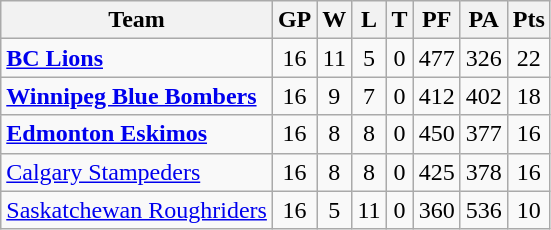<table class="wikitable" style="float:left; margin-right:1em">
<tr>
<th>Team</th>
<th>GP</th>
<th>W</th>
<th>L</th>
<th>T</th>
<th>PF</th>
<th>PA</th>
<th>Pts</th>
</tr>
<tr align="center">
<td align="left"><strong><a href='#'>BC Lions</a></strong></td>
<td>16</td>
<td>11</td>
<td>5</td>
<td>0</td>
<td>477</td>
<td>326</td>
<td>22</td>
</tr>
<tr align="center">
<td align="left"><strong><a href='#'>Winnipeg Blue Bombers</a></strong></td>
<td>16</td>
<td>9</td>
<td>7</td>
<td>0</td>
<td>412</td>
<td>402</td>
<td>18</td>
</tr>
<tr align="center">
<td align="left"><strong><a href='#'>Edmonton Eskimos</a></strong></td>
<td>16</td>
<td>8</td>
<td>8</td>
<td>0</td>
<td>450</td>
<td>377</td>
<td>16</td>
</tr>
<tr align="center">
<td align="left"><a href='#'>Calgary Stampeders</a></td>
<td>16</td>
<td>8</td>
<td>8</td>
<td>0</td>
<td>425</td>
<td>378</td>
<td>16</td>
</tr>
<tr align="center">
<td align="left"><a href='#'>Saskatchewan Roughriders</a></td>
<td>16</td>
<td>5</td>
<td>11</td>
<td>0</td>
<td>360</td>
<td>536</td>
<td>10</td>
</tr>
</table>
